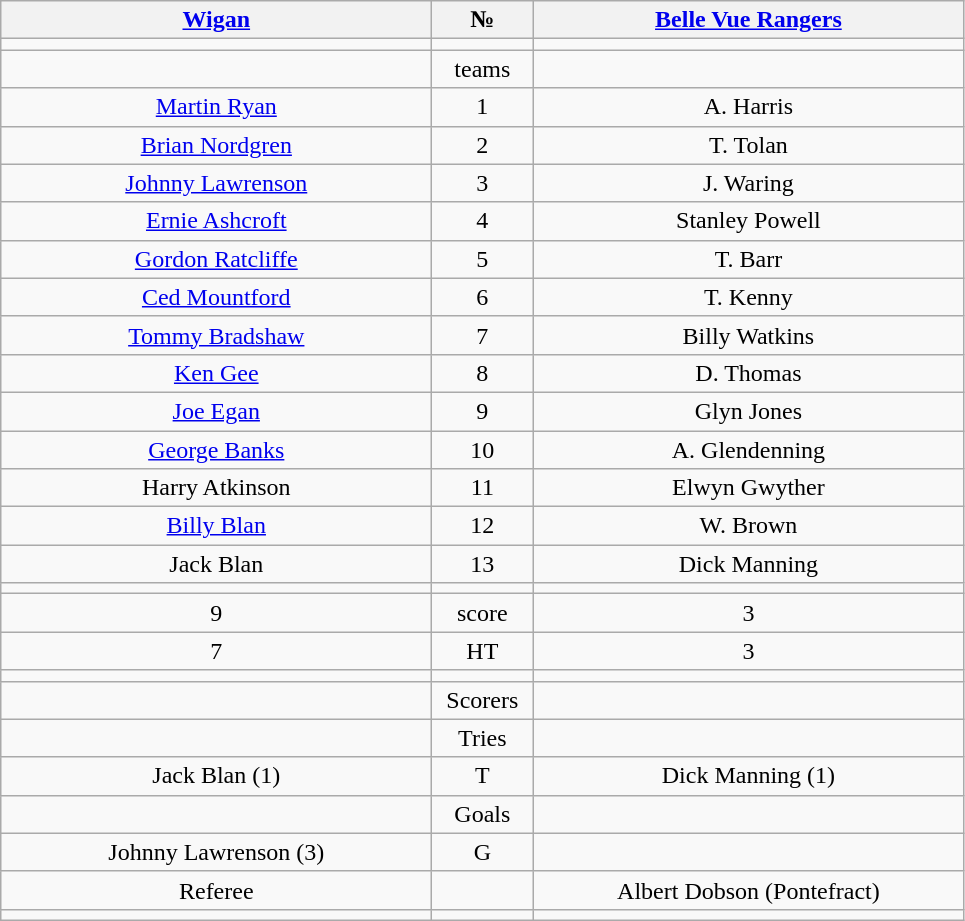<table class="wikitable" style="text-align:center;">
<tr>
<th width=280 abbr="Wigan"><a href='#'>Wigan</a></th>
<th width=60 abbr="Number">№</th>
<th width=280 abbr="Wigan"><a href='#'>Belle Vue Rangers</a></th>
</tr>
<tr>
<td></td>
<td></td>
<td></td>
</tr>
<tr>
<td></td>
<td>teams</td>
<td></td>
</tr>
<tr>
<td><a href='#'>Martin Ryan</a></td>
<td>1</td>
<td>A. Harris</td>
</tr>
<tr>
<td><a href='#'>Brian Nordgren</a></td>
<td>2</td>
<td>T. Tolan</td>
</tr>
<tr>
<td><a href='#'>Johnny Lawrenson</a></td>
<td>3</td>
<td>J. Waring</td>
</tr>
<tr>
<td><a href='#'>Ernie Ashcroft</a></td>
<td>4</td>
<td>Stanley Powell</td>
</tr>
<tr>
<td><a href='#'>Gordon Ratcliffe</a></td>
<td>5</td>
<td>T. Barr</td>
</tr>
<tr>
<td><a href='#'>Ced Mountford</a></td>
<td>6</td>
<td>T. Kenny</td>
</tr>
<tr>
<td><a href='#'>Tommy Bradshaw</a></td>
<td>7</td>
<td>Billy Watkins</td>
</tr>
<tr>
<td><a href='#'>Ken Gee</a></td>
<td>8</td>
<td>D. Thomas</td>
</tr>
<tr>
<td><a href='#'>Joe Egan</a></td>
<td>9</td>
<td>Glyn Jones</td>
</tr>
<tr>
<td><a href='#'>George Banks</a></td>
<td>10</td>
<td>A. Glendenning</td>
</tr>
<tr>
<td>Harry Atkinson </td>
<td>11</td>
<td>Elwyn Gwyther</td>
</tr>
<tr>
<td><a href='#'>Billy Blan</a></td>
<td>12</td>
<td>W. Brown</td>
</tr>
<tr>
<td>Jack Blan </td>
<td>13</td>
<td>Dick Manning</td>
</tr>
<tr>
<td></td>
<td></td>
<td></td>
</tr>
<tr>
<td>9</td>
<td>score</td>
<td>3</td>
</tr>
<tr>
<td>7</td>
<td>HT</td>
<td>3</td>
</tr>
<tr>
<td></td>
<td></td>
<td></td>
</tr>
<tr>
<td></td>
<td>Scorers</td>
<td></td>
</tr>
<tr>
<td></td>
<td>Tries</td>
<td></td>
</tr>
<tr>
<td>Jack Blan (1)</td>
<td>T</td>
<td>Dick Manning (1)</td>
</tr>
<tr>
<td></td>
<td>Goals</td>
<td></td>
</tr>
<tr>
<td>Johnny Lawrenson (3)</td>
<td>G</td>
<td></td>
</tr>
<tr>
<td>Referee</td>
<td></td>
<td>Albert Dobson (Pontefract)</td>
</tr>
<tr>
<td></td>
<td></td>
<td></td>
</tr>
</table>
